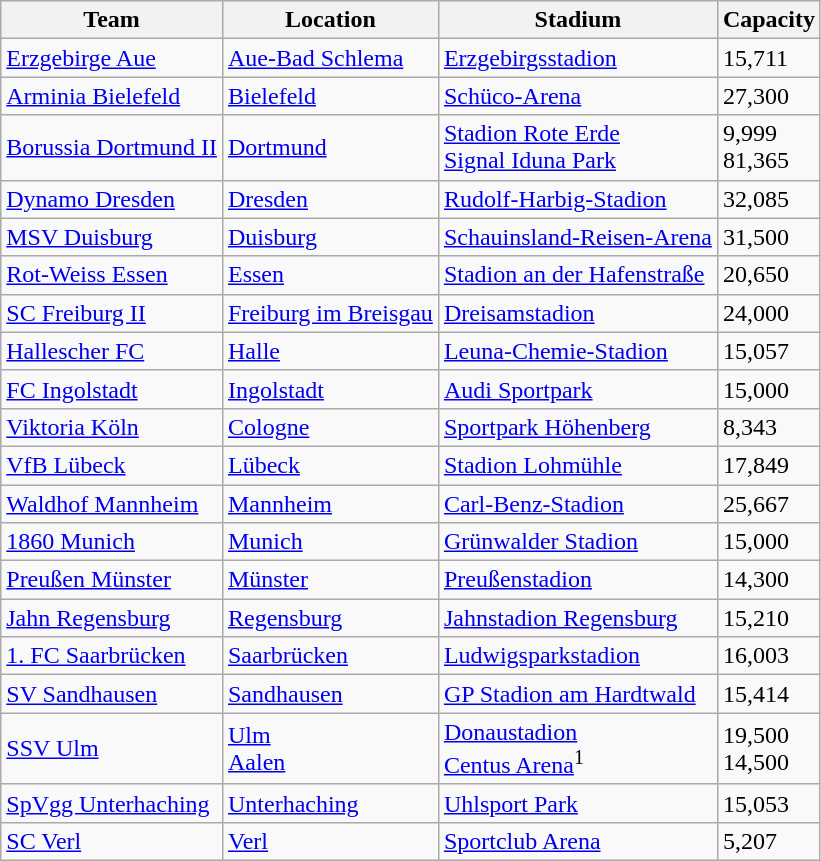<table class="wikitable sortable" style="text-align:left;">
<tr>
<th>Team</th>
<th>Location</th>
<th>Stadium</th>
<th>Capacity</th>
</tr>
<tr>
<td data-sort-value="Aue"><a href='#'>Erzgebirge Aue</a></td>
<td><a href='#'>Aue-Bad Schlema</a></td>
<td><a href='#'>Erzgebirgsstadion</a></td>
<td>15,711</td>
</tr>
<tr>
<td data-sort-value="Bielefeld"><a href='#'>Arminia Bielefeld</a></td>
<td><a href='#'>Bielefeld</a></td>
<td><a href='#'>Schüco-Arena</a></td>
<td>27,300</td>
</tr>
<tr>
<td data-sort-value="Dortmund"><a href='#'>Borussia Dortmund II</a></td>
<td><a href='#'>Dortmund</a></td>
<td><a href='#'>Stadion Rote Erde</a><br><a href='#'>Signal Iduna Park</a></td>
<td>9,999<br>81,365</td>
</tr>
<tr>
<td data-sort-value="Dresden"><a href='#'>Dynamo Dresden</a></td>
<td><a href='#'>Dresden</a></td>
<td><a href='#'>Rudolf-Harbig-Stadion</a></td>
<td>32,085</td>
</tr>
<tr>
<td data-sort-value="Duisburg"><a href='#'>MSV Duisburg</a></td>
<td><a href='#'>Duisburg</a></td>
<td><a href='#'>Schauinsland-Reisen-Arena</a></td>
<td>31,500</td>
</tr>
<tr>
<td data-sort-value="Essen"><a href='#'>Rot-Weiss Essen</a></td>
<td><a href='#'>Essen</a></td>
<td><a href='#'>Stadion an der Hafenstraße</a></td>
<td>20,650</td>
</tr>
<tr>
<td data-sort-value="Freiburg"><a href='#'>SC Freiburg II</a></td>
<td><a href='#'>Freiburg im Breisgau</a></td>
<td><a href='#'>Dreisamstadion</a></td>
<td>24,000</td>
</tr>
<tr>
<td data-sort-value="Halle"><a href='#'>Hallescher FC</a></td>
<td><a href='#'>Halle</a></td>
<td><a href='#'>Leuna-Chemie-Stadion</a></td>
<td>15,057</td>
</tr>
<tr>
<td data-sort-value="Ingolstadt"><a href='#'>FC Ingolstadt</a></td>
<td><a href='#'>Ingolstadt</a></td>
<td><a href='#'>Audi Sportpark</a></td>
<td>15,000</td>
</tr>
<tr>
<td data-sort-value="Koln"><a href='#'>Viktoria Köln</a></td>
<td><a href='#'>Cologne</a></td>
<td><a href='#'>Sportpark Höhenberg</a></td>
<td>8,343</td>
</tr>
<tr>
<td data-sort-value="Freiburg"><a href='#'>VfB Lübeck</a></td>
<td><a href='#'>Lübeck</a></td>
<td><a href='#'>Stadion Lohmühle</a></td>
<td>17,849</td>
</tr>
<tr>
<td data-sort-value="Mannheim"><a href='#'>Waldhof Mannheim</a></td>
<td><a href='#'>Mannheim</a></td>
<td><a href='#'>Carl-Benz-Stadion</a></td>
<td>25,667</td>
</tr>
<tr>
<td data-sort-value="Munich, 1860"><a href='#'>1860 Munich</a></td>
<td><a href='#'>Munich</a></td>
<td><a href='#'>Grünwalder Stadion</a></td>
<td>15,000</td>
</tr>
<tr>
<td data-sort-value="Munster"><a href='#'>Preußen Münster</a></td>
<td><a href='#'>Münster</a></td>
<td><a href='#'>Preußenstadion</a></td>
<td>14,300</td>
</tr>
<tr>
<td data-sort-value="Regensburg"><a href='#'>Jahn Regensburg</a></td>
<td><a href='#'>Regensburg</a></td>
<td><a href='#'>Jahnstadion Regensburg</a></td>
<td>15,210</td>
</tr>
<tr>
<td data-sort-value="Saarbrucken"><a href='#'>1. FC Saarbrücken</a></td>
<td><a href='#'>Saarbrücken</a></td>
<td><a href='#'>Ludwigsparkstadion</a></td>
<td>16,003</td>
</tr>
<tr>
<td data-sort-value="Sandhausen"><a href='#'>SV Sandhausen</a></td>
<td><a href='#'>Sandhausen</a></td>
<td><a href='#'>GP Stadion am Hardtwald</a></td>
<td>15,414</td>
</tr>
<tr>
<td data-sort-value="Ulm"><a href='#'>SSV Ulm</a></td>
<td><a href='#'>Ulm</a><br><a href='#'>Aalen</a></td>
<td><a href='#'>Donaustadion</a><br><a href='#'>Centus Arena</a><sup>1</sup></td>
<td>19,500<br>14,500</td>
</tr>
<tr>
<td data-sort-value="Unterhaching"><a href='#'>SpVgg Unterhaching</a></td>
<td><a href='#'>Unterhaching</a></td>
<td><a href='#'>Uhlsport Park</a></td>
<td>15,053</td>
</tr>
<tr>
<td data-sort-value="Verl"><a href='#'>SC Verl</a></td>
<td><a href='#'>Verl</a></td>
<td><a href='#'>Sportclub Arena</a></td>
<td>5,207</td>
</tr>
</table>
